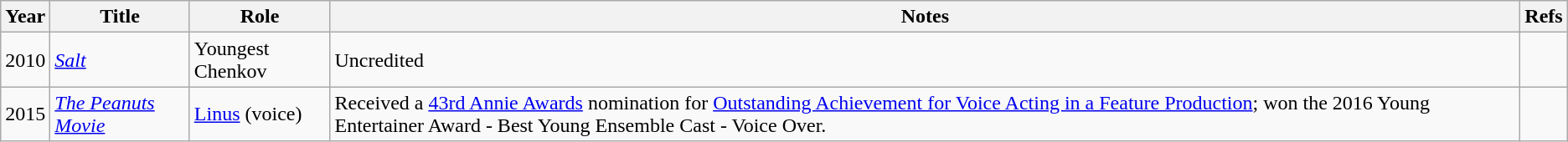<table class="wikitable sortable">
<tr>
<th>Year</th>
<th>Title</th>
<th>Role</th>
<th>Notes</th>
<th>Refs</th>
</tr>
<tr>
<td>2010</td>
<td><em><a href='#'>Salt</a></em></td>
<td>Youngest Chenkov</td>
<td>Uncredited</td>
<td></td>
</tr>
<tr>
<td>2015</td>
<td><em><a href='#'>The Peanuts Movie</a></em></td>
<td><a href='#'>Linus</a> (voice)</td>
<td>Received a <a href='#'>43rd Annie Awards</a> nomination for <a href='#'>Outstanding Achievement for Voice Acting in a Feature Production</a>;  won the 2016 Young Entertainer Award - Best Young Ensemble Cast - Voice Over.</td>
<td></td>
</tr>
</table>
